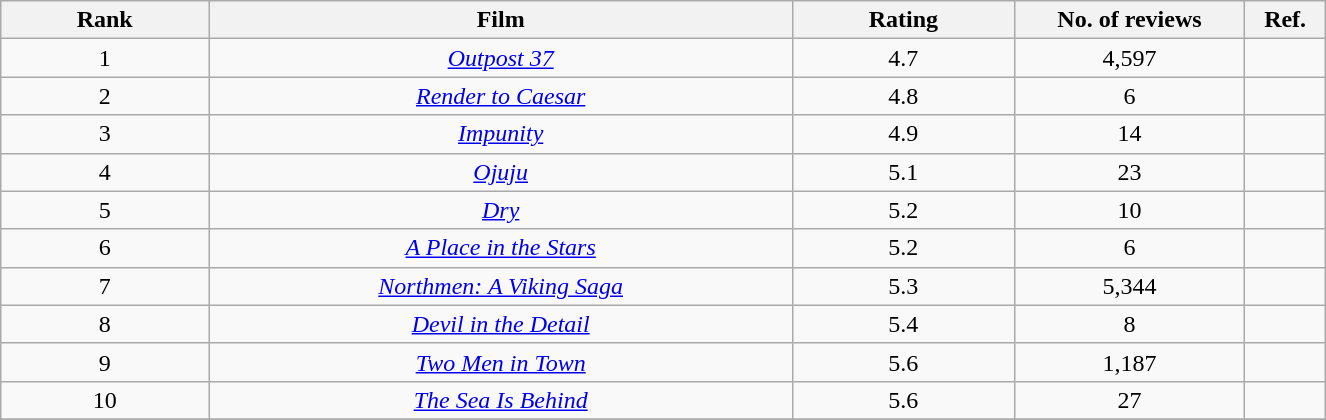<table class="wikitable" width="70%" style="text-align:center; margin: 1em auto 1em auto;">
<tr>
<th width=5%>Rank</th>
<th width=14%>Film</th>
<th width=5%>Rating</th>
<th width=5%>No. of reviews</th>
<th style="width:1%;">Ref.</th>
</tr>
<tr>
<td>1</td>
<td><em><a href='#'>Outpost 37</a></em></td>
<td>4.7</td>
<td>4,597</td>
<td style="text-align:center"></td>
</tr>
<tr>
<td>2</td>
<td><em><a href='#'>Render to Caesar</a></em></td>
<td>4.8</td>
<td>6</td>
<td style="text-align:center"></td>
</tr>
<tr>
<td>3</td>
<td><em><a href='#'>Impunity</a></em></td>
<td>4.9</td>
<td>14</td>
<td style="text-align:center"></td>
</tr>
<tr>
<td>4</td>
<td><em><a href='#'>Ojuju</a></em></td>
<td>5.1</td>
<td>23</td>
<td style="text-align:center"></td>
</tr>
<tr>
<td>5</td>
<td><em><a href='#'>Dry</a></em></td>
<td>5.2</td>
<td>10</td>
<td style="text-align:center"></td>
</tr>
<tr>
<td>6</td>
<td><em><a href='#'>A Place in the Stars</a></em></td>
<td>5.2</td>
<td>6</td>
<td style="text-align:center"></td>
</tr>
<tr>
<td>7</td>
<td><em><a href='#'>Northmen: A Viking Saga</a></em></td>
<td>5.3</td>
<td>5,344</td>
<td style="text-align:center"></td>
</tr>
<tr>
<td>8</td>
<td><em><a href='#'>Devil in the Detail</a></em></td>
<td>5.4</td>
<td>8</td>
<td style="text-align:center"></td>
</tr>
<tr>
<td>9</td>
<td><em><a href='#'>Two Men in Town</a></em></td>
<td>5.6</td>
<td>1,187</td>
<td style="text-align:center"></td>
</tr>
<tr>
<td>10</td>
<td><em><a href='#'>The Sea Is Behind</a></em></td>
<td>5.6</td>
<td>27</td>
<td style="text-align:center"></td>
</tr>
<tr>
</tr>
</table>
